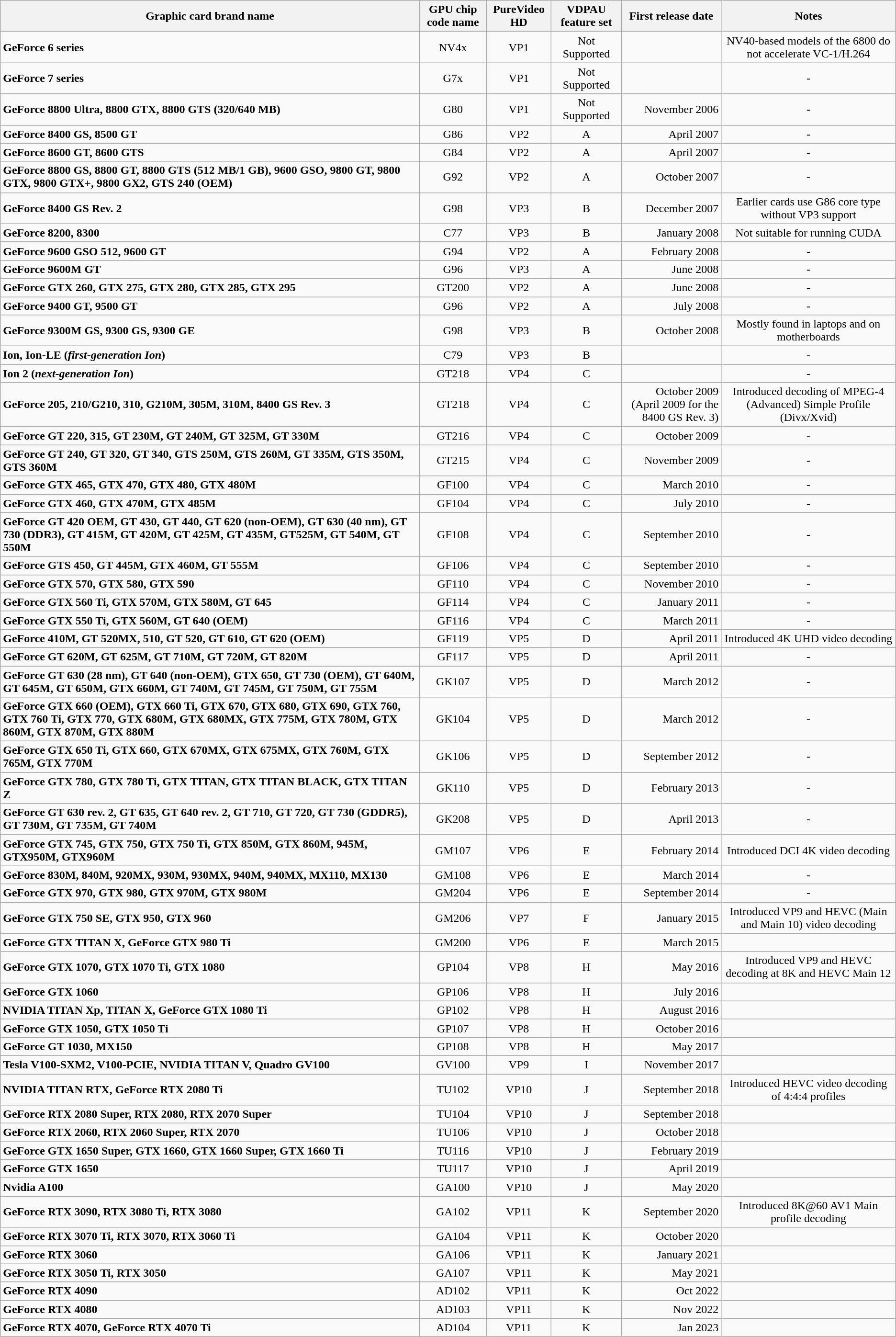<table class="wikitable sortable">
<tr>
<th>Graphic card brand name</th>
<th>GPU chip code name</th>
<th>PureVideo HD</th>
<th>VDPAU feature set</th>
<th>First release date</th>
<th>Notes</th>
</tr>
<tr>
<td><strong>GeForce 6 series</strong></td>
<td style="text-align:center;">NV4x</td>
<td style="text-align:center;">VP1</td>
<td style="text-align:center;">Not Supported</td>
<td style="text-align:right;"></td>
<td style="text-align:center;">NV40-based models of the 6800 do not accelerate VC-1/H.264</td>
</tr>
<tr>
<td><strong>GeForce 7 series</strong></td>
<td style="text-align:center;">G7x</td>
<td style="text-align:center;">VP1</td>
<td style="text-align:center;">Not Supported</td>
<td style="text-align:right;"></td>
<td style="text-align:center;">-</td>
</tr>
<tr>
<td><strong>GeForce 8800 Ultra, 8800 GTX, 8800 GTS (320/640 MB)</strong></td>
<td style="text-align:center;">G80</td>
<td style="text-align:center;">VP1</td>
<td style="text-align:center;">Not Supported</td>
<td style="text-align:right;">November 2006</td>
<td style="text-align:center;">-</td>
</tr>
<tr>
<td><strong>GeForce 8400 GS, 8500 GT</strong></td>
<td style="text-align:center;">G86</td>
<td style="text-align:center;">VP2</td>
<td style="text-align:center;">A</td>
<td style="text-align:right;">April 2007</td>
<td style="text-align:center;">-</td>
</tr>
<tr>
<td><strong>GeForce 8600 GT, 8600 GTS</strong></td>
<td style="text-align:center;">G84</td>
<td style="text-align:center;">VP2</td>
<td style="text-align:center;">A</td>
<td style="text-align:right;">April 2007</td>
<td style="text-align:center;">-</td>
</tr>
<tr>
<td><strong>GeForce 8800 GS, 8800 GT, 8800 GTS (512 MB/1 GB), 9600 GSO, 9800 GT, 9800 GTX, 9800 GTX+, 9800 GX2, GTS 240 (OEM)</strong></td>
<td style="text-align:center;">G92</td>
<td style="text-align:center;">VP2</td>
<td style="text-align:center;">A</td>
<td style="text-align:right;">October 2007</td>
<td style="text-align:center;">-</td>
</tr>
<tr>
<td><strong>GeForce 8400 GS Rev. 2</strong></td>
<td style="text-align:center;">G98</td>
<td style="text-align:center;">VP3</td>
<td style="text-align:center;">B</td>
<td style="text-align:right;">December 2007</td>
<td style="text-align:center;">Earlier cards use G86 core type without VP3 support</td>
</tr>
<tr>
<td><strong>GeForce 8200, 8300</strong></td>
<td style="text-align:center;">C77</td>
<td style="text-align:center;">VP3</td>
<td style="text-align:center;">B</td>
<td style="text-align:right;">January 2008</td>
<td style="text-align:center;">Not suitable for running CUDA</td>
</tr>
<tr>
<td><strong>GeForce 9600 GSO 512, 9600 GT</strong></td>
<td style="text-align:center;">G94</td>
<td style="text-align:center;">VP2</td>
<td style="text-align:center;">A</td>
<td style="text-align:right;">February 2008</td>
<td style="text-align:center;">-</td>
</tr>
<tr>
<td><strong>GeForce 9600M GT</strong></td>
<td style="text-align:center;">G96</td>
<td style="text-align:center;">VP3</td>
<td style="text-align:center;">A</td>
<td style="text-align:right;">June 2008</td>
<td style="text-align:center;">-</td>
</tr>
<tr>
<td><strong>GeForce GTX 260, GTX 275, GTX 280, GTX 285, GTX 295</strong></td>
<td style="text-align:center;">GT200</td>
<td style="text-align:center;">VP2</td>
<td style="text-align:center;">A</td>
<td style="text-align:right;">June 2008</td>
<td style="text-align:center;">-</td>
</tr>
<tr>
<td><strong>GeForce 9400 GT, 9500 GT</strong></td>
<td style="text-align:center;">G96</td>
<td style="text-align:center;">VP2</td>
<td style="text-align:center;">A</td>
<td style="text-align:right;">July 2008</td>
<td style="text-align:center;">-</td>
</tr>
<tr>
<td><strong>GeForce 9300M GS, 9300 GS, 9300 GE</strong></td>
<td style="text-align:center;">G98</td>
<td style="text-align:center;">VP3</td>
<td style="text-align:center;">B</td>
<td style="text-align:right;">October 2008</td>
<td style="text-align:center;">Mostly found in laptops and on motherboards</td>
</tr>
<tr>
<td><strong>Ion, Ion-LE (<em>first-generation Ion</em>)</strong></td>
<td style="text-align:center;">C79</td>
<td style="text-align:center;">VP3</td>
<td style="text-align:center;">B</td>
<td style="text-align:right;"></td>
<td style="text-align:center;">-</td>
</tr>
<tr>
<td><strong>Ion 2 (<em>next-generation Ion</em>)</strong></td>
<td style="text-align:center;">GT218</td>
<td style="text-align:center;">VP4</td>
<td style="text-align:center;">C</td>
<td style="text-align:right;"></td>
<td style="text-align:center;">-</td>
</tr>
<tr>
<td><strong>GeForce 205, 210/G210, 310, G210M, 305M, 310M, 8400 GS Rev. 3</strong></td>
<td style="text-align:center;">GT218</td>
<td style="text-align:center;">VP4</td>
<td style="text-align:center;">C</td>
<td style="text-align:right;">October 2009<br>(April 2009 for the 8400 GS Rev. 3)</td>
<td style="text-align:center;">Introduced decoding of MPEG-4 (Advanced) Simple Profile (Divx/Xvid)</td>
</tr>
<tr>
<td><strong>GeForce GT 220, 315, GT 230M, GT 240M, GT 325M, GT 330M</strong></td>
<td style="text-align:center;">GT216</td>
<td style="text-align:center;">VP4</td>
<td style="text-align:center;">C</td>
<td style="text-align:right;">October 2009</td>
<td style="text-align:center;">-</td>
</tr>
<tr>
<td><strong>GeForce GT 240, GT 320, GT 340, GTS 250M, GTS 260M, GT 335M, GTS 350M, GTS 360M</strong></td>
<td style="text-align:center;">GT215</td>
<td style="text-align:center;">VP4</td>
<td style="text-align:center;">C</td>
<td style="text-align:right;">November 2009</td>
<td style="text-align:center;">-</td>
</tr>
<tr>
<td><strong>GeForce GTX 465, GTX 470, GTX 480, GTX 480M</strong></td>
<td style="text-align:center;">GF100</td>
<td style="text-align:center;">VP4</td>
<td style="text-align:center;">C</td>
<td style="text-align:right;">March 2010</td>
<td style="text-align:center;">-</td>
</tr>
<tr>
<td><strong>GeForce GTX 460, GTX 470M, GTX 485M</strong></td>
<td style="text-align:center;">GF104</td>
<td style="text-align:center;">VP4</td>
<td style="text-align:center;">C</td>
<td style="text-align:right;">July 2010</td>
<td style="text-align:center;">-</td>
</tr>
<tr>
<td><strong>GeForce GT 420 OEM, GT 430, GT 440, GT 620 (non-OEM), GT 630 (40 nm), GT 730 (DDR3), GT 415M, GT 420M, GT 425M, GT 435M, GT525M, GT 540M, GT 550M</strong></td>
<td style="text-align:center;">GF108</td>
<td style="text-align:center;">VP4</td>
<td style="text-align:center;">C</td>
<td style="text-align:right;">September 2010</td>
<td style="text-align:center;">-</td>
</tr>
<tr>
<td><strong>GeForce GTS 450, GT 445M, GTX 460M, GT 555M</strong></td>
<td style="text-align:center;">GF106</td>
<td style="text-align:center;">VP4</td>
<td style="text-align:center;">C</td>
<td style="text-align:right;">September 2010</td>
<td style="text-align:center;">-</td>
</tr>
<tr>
<td><strong>GeForce GTX 570, GTX 580, GTX 590</strong></td>
<td style="text-align:center;">GF110</td>
<td style="text-align:center;">VP4</td>
<td style="text-align:center;">C</td>
<td style="text-align:right;">November 2010</td>
<td style="text-align:center;">-</td>
</tr>
<tr>
<td><strong>GeForce GTX 560 Ti, GTX 570M, GTX 580M, GT 645</strong></td>
<td style="text-align:center;">GF114</td>
<td style="text-align:center;">VP4</td>
<td style="text-align:center;">C</td>
<td style="text-align:right;">January 2011</td>
<td style="text-align:center;">-</td>
</tr>
<tr>
<td><strong>GeForce GTX 550 Ti, GTX 560M, GT 640 (OEM)</strong></td>
<td style="text-align:center;">GF116</td>
<td style="text-align:center;">VP4</td>
<td style="text-align:center;">C</td>
<td style="text-align:right;">March 2011</td>
<td style="text-align:center;">-</td>
</tr>
<tr>
<td><strong>GeForce 410M, GT 520MX, 510, GT 520, GT 610, GT 620 (OEM)</strong></td>
<td style="text-align:center;">GF119</td>
<td style="text-align:center;">VP5</td>
<td style="text-align:center;">D</td>
<td style="text-align:right;">April 2011</td>
<td style="text-align:center;">Introduced 4K UHD video decoding</td>
</tr>
<tr>
<td><strong>GeForce GT 620M, GT 625M, GT 710M, GT 720M, GT 820M</strong></td>
<td style="text-align:center;">GF117</td>
<td style="text-align:center;">VP5</td>
<td style="text-align:center;">D</td>
<td style="text-align:right;">April 2011</td>
<td style="text-align:center;">-</td>
</tr>
<tr>
<td><strong>GeForce GT 630 (28 nm), GT 640 (non-OEM), GTX 650, GT 730 (OEM), GT 640M, GT 645M, GT 650M, GTX 660M, GT 740M, GT 745M, GT 750M, GT 755M</strong></td>
<td style="text-align:center;">GK107</td>
<td style="text-align:center;">VP5</td>
<td style="text-align:center;">D</td>
<td style="text-align:right;">March 2012</td>
<td style="text-align:center;">-</td>
</tr>
<tr>
<td><strong>GeForce GTX 660 (OEM), GTX 660 Ti, GTX 670, GTX 680, GTX 690, GTX 760, GTX 760 Ti, GTX 770, GTX 680M, GTX 680MX, GTX 775M, GTX 780M, GTX 860M, GTX 870M, GTX 880M </strong></td>
<td style="text-align:center;">GK104</td>
<td style="text-align:center;">VP5</td>
<td style="text-align:center;">D</td>
<td style="text-align:right;">March 2012</td>
<td style="text-align:center;">-</td>
</tr>
<tr>
<td><strong>GeForce GTX 650 Ti, GTX 660, GTX 670MX, GTX 675MX, GTX 760M, GTX 765M, GTX 770M</strong></td>
<td style="text-align:center;">GK106</td>
<td style="text-align:center;">VP5</td>
<td style="text-align:center;">D</td>
<td style="text-align:right;">September 2012</td>
<td style="text-align:center;">-</td>
</tr>
<tr>
<td><strong>GeForce GTX 780, GTX 780 Ti, GTX TITAN, GTX TITAN BLACK, GTX TITAN Z</strong></td>
<td style="text-align:center;">GK110</td>
<td style="text-align:center;">VP5</td>
<td style="text-align:center;">D</td>
<td style="text-align:right;">February 2013</td>
<td style="text-align:center;">-</td>
</tr>
<tr>
<td><strong>GeForce GT 630 rev. 2, GT 635, GT 640 rev. 2, GT 710, GT 720, GT 730 (GDDR5), GT 730M, GT 735M, GT 740M</strong></td>
<td style="text-align:center;">GK208</td>
<td style="text-align:center;">VP5</td>
<td style="text-align:center;">D</td>
<td style="text-align:right;">April 2013</td>
<td style="text-align:center;">-</td>
</tr>
<tr>
<td><strong>GeForce GTX 745, GTX 750, GTX 750 Ti, GTX 850M, GTX 860M, 945M, GTX950M, GTX960M</strong></td>
<td style="text-align:center;">GM107</td>
<td style="text-align:center;">VP6</td>
<td style="text-align:center;">E</td>
<td style="text-align:right;">February 2014</td>
<td style="text-align:center;">Introduced DCI 4K video decoding</td>
</tr>
<tr>
<td><strong>GeForce 830M, 840M, 920MX, 930M, 930MX, 940M, 940MX, MX110, MX130</strong></td>
<td style="text-align:center;">GM108</td>
<td style="text-align:center;">VP6</td>
<td style="text-align:center;">E</td>
<td style="text-align:right;">March 2014</td>
<td style="text-align:center;">-</td>
</tr>
<tr>
<td><strong>GeForce GTX 970, GTX 980, GTX 970M, GTX 980M</strong></td>
<td style="text-align:center;">GM204</td>
<td style="text-align:center;">VP6</td>
<td style="text-align:center;">E</td>
<td style="text-align:right;">September 2014</td>
<td style="text-align:center;">-</td>
</tr>
<tr>
<td><strong>GeForce GTX 750 SE, GTX 950, GTX 960</strong></td>
<td style="text-align:center;">GM206</td>
<td style="text-align:center;">VP7</td>
<td style="text-align:center;">F</td>
<td style="text-align:right;">January 2015</td>
<td style="text-align:center;">Introduced VP9 and HEVC (Main and Main 10) video decoding</td>
</tr>
<tr>
<td><strong>GeForce GTX TITAN X, GeForce GTX 980 Ti</strong></td>
<td style="text-align:center;">GM200</td>
<td style="text-align:center;">VP6</td>
<td style="text-align:center;">E</td>
<td style="text-align:right;">March 2015</td>
<td style="text-align:center;"></td>
</tr>
<tr>
<td><strong>GeForce GTX 1070, GTX 1070 Ti, GTX 1080</strong></td>
<td style="text-align:center;">GP104</td>
<td style="text-align:center;">VP8</td>
<td style="text-align:center;">H</td>
<td style="text-align:right;">May 2016</td>
<td style="text-align:center;">Introduced VP9 and HEVC decoding at 8K and HEVC Main 12</td>
</tr>
<tr>
<td><strong>GeForce GTX 1060</strong></td>
<td style="text-align:center;">GP106</td>
<td style="text-align:center;">VP8</td>
<td style="text-align:center;">H</td>
<td style="text-align:right;">July 2016</td>
<td style="text-align:center;"></td>
</tr>
<tr>
<td><strong>NVIDIA TITAN Xp, TITAN X, GeForce GTX 1080 Ti</strong></td>
<td style="text-align:center;">GP102</td>
<td style="text-align:center;">VP8</td>
<td style="text-align:center;">H</td>
<td style="text-align:right;">August 2016</td>
<td style="text-align:center;"></td>
</tr>
<tr>
<td><strong>GeForce GTX 1050, GTX 1050 Ti</strong></td>
<td style="text-align:center;">GP107</td>
<td style="text-align:center;">VP8</td>
<td style="text-align:center;">H</td>
<td style="text-align:right;">October 2016</td>
<td style="text-align:center;"></td>
</tr>
<tr>
<td><strong>GeForce GT 1030, MX150</strong></td>
<td style="text-align:center;">GP108</td>
<td style="text-align:center;">VP8</td>
<td style="text-align:center;">H</td>
<td style="text-align:right;">May 2017</td>
<td style="text-align:center;"></td>
</tr>
<tr>
<td><strong>Tesla V100-SXM2, V100-PCIE, NVIDIA TITAN V, Quadro GV100</strong></td>
<td style="text-align:center;">GV100</td>
<td style="text-align:center;">VP9</td>
<td style="text-align:center;">I</td>
<td style="text-align:right;">November 2017</td>
<td style="text-align:center;"></td>
</tr>
<tr>
<td><strong>NVIDIA TITAN RTX, GeForce RTX 2080 Ti</strong></td>
<td style="text-align:center;">TU102</td>
<td style="text-align:center;">VP10</td>
<td style="text-align:center;">J</td>
<td style="text-align:right;">September 2018</td>
<td style="text-align:center;">Introduced HEVC video decoding of 4:4:4 profiles</td>
</tr>
<tr>
<td><strong>GeForce RTX 2080 Super, RTX 2080, RTX 2070 Super</strong></td>
<td style="text-align:center;">TU104</td>
<td style="text-align:center;">VP10</td>
<td style="text-align:center;">J</td>
<td style="text-align:right;">September 2018</td>
<td style="text-align:center;"></td>
</tr>
<tr>
<td><strong>GeForce RTX 2060, RTX 2060 Super, RTX 2070</strong></td>
<td style="text-align:center;">TU106</td>
<td style="text-align:center;">VP10</td>
<td style="text-align:center;">J</td>
<td style="text-align:right;">October 2018</td>
<td style="text-align:center;"></td>
</tr>
<tr>
<td><strong>GeForce GTX 1650 Super, GTX 1660, GTX 1660 Super, GTX 1660 Ti</strong></td>
<td style="text-align:center;">TU116</td>
<td style="text-align:center;">VP10</td>
<td style="text-align:center;">J</td>
<td style="text-align:right;">February 2019</td>
<td style="text-align:center;"></td>
</tr>
<tr>
<td><strong>GeForce GTX 1650</strong></td>
<td style="text-align:center;">TU117</td>
<td style="text-align:center;">VP10</td>
<td style="text-align:center;">J</td>
<td style="text-align:right;">April 2019</td>
<td style="text-align:center;"></td>
</tr>
<tr>
<td><strong>Nvidia A100</strong></td>
<td style="text-align:center;">GA100</td>
<td style="text-align:center;">VP10</td>
<td style="text-align:center;">J</td>
<td style="text-align:right;">May 2020</td>
<td style="text-align:center;"></td>
</tr>
<tr>
<td><strong>GeForce RTX 3090, RTX 3080 Ti, RTX 3080</strong></td>
<td style="text-align:center;">GA102</td>
<td style="text-align:center;">VP11</td>
<td style="text-align:center;">K</td>
<td style="text-align:right;">September 2020</td>
<td style="text-align:center;">Introduced 8K@60 AV1 Main profile decoding</td>
</tr>
<tr>
<td><strong>GeForce RTX 3070 Ti, RTX 3070, RTX 3060 Ti</strong></td>
<td style="text-align:center;">GA104</td>
<td style="text-align:center;">VP11</td>
<td style="text-align:center;">K</td>
<td style="text-align:right;">October 2020</td>
<td style="text-align:center;"></td>
</tr>
<tr>
<td><strong>GeForce RTX 3060</strong></td>
<td style="text-align:center;">GA106</td>
<td style="text-align:center;">VP11</td>
<td style="text-align:center;">K</td>
<td style="text-align:right;">January 2021</td>
<td style="text-align:center;"></td>
</tr>
<tr>
<td><strong>GeForce RTX 3050 Ti, RTX 3050</strong></td>
<td style="text-align:center;">GA107</td>
<td style="text-align:center;">VP11</td>
<td style="text-align:center;">K</td>
<td style="text-align:right;">May 2021</td>
<td style="text-align:center;"></td>
</tr>
<tr>
<td><strong>GeForce RTX 4090</strong></td>
<td style="text-align:center;">AD102</td>
<td style="text-align:center;">VP11</td>
<td style="text-align:center;">K</td>
<td style="text-align:right;">Oct 2022</td>
<td style="text-align:center;"></td>
</tr>
<tr>
<td><strong>GeForce RTX 4080</strong></td>
<td style="text-align:center;">AD103</td>
<td style="text-align:center;">VP11</td>
<td style="text-align:center;">K</td>
<td style="text-align:right;">Nov 2022</td>
<td style="text-align:center;"></td>
</tr>
<tr>
<td><strong>GeForce RTX 4070, GeForce RTX 4070 Ti</strong></td>
<td style="text-align:center;">AD104</td>
<td style="text-align:center;">VP11</td>
<td style="text-align:center;">K</td>
<td style="text-align:right;">Jan 2023</td>
<td style="text-align:center;"></td>
</tr>
</table>
